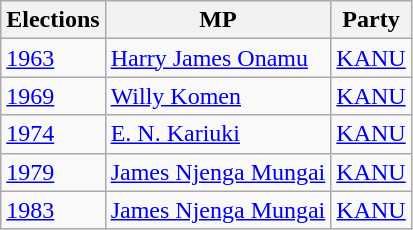<table class="wikitable">
<tr>
<th>Elections</th>
<th>MP</th>
<th>Party</th>
</tr>
<tr>
<td><a href='#'>1963</a></td>
<td><a href='#'>Harry James Onamu</a></td>
<td><a href='#'>KANU</a></td>
</tr>
<tr>
<td><a href='#'>1969</a></td>
<td><a href='#'>Willy Komen</a></td>
<td><a href='#'>KANU</a></td>
</tr>
<tr>
<td><a href='#'>1974</a></td>
<td><a href='#'>E. N. Kariuki</a></td>
<td><a href='#'>KANU</a></td>
</tr>
<tr>
<td><a href='#'>1979</a></td>
<td><a href='#'>James Njenga Mungai</a></td>
<td><a href='#'>KANU</a></td>
</tr>
<tr>
<td><a href='#'>1983</a></td>
<td><a href='#'>James Njenga Mungai</a></td>
<td><a href='#'>KANU</a></td>
</tr>
</table>
